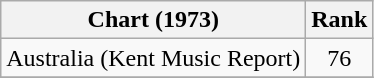<table class="wikitable">
<tr>
<th>Chart (1973)</th>
<th style="text-align:center;">Rank</th>
</tr>
<tr>
<td>Australia (Kent Music Report)</td>
<td style="text-align:center;">76</td>
</tr>
<tr>
</tr>
</table>
